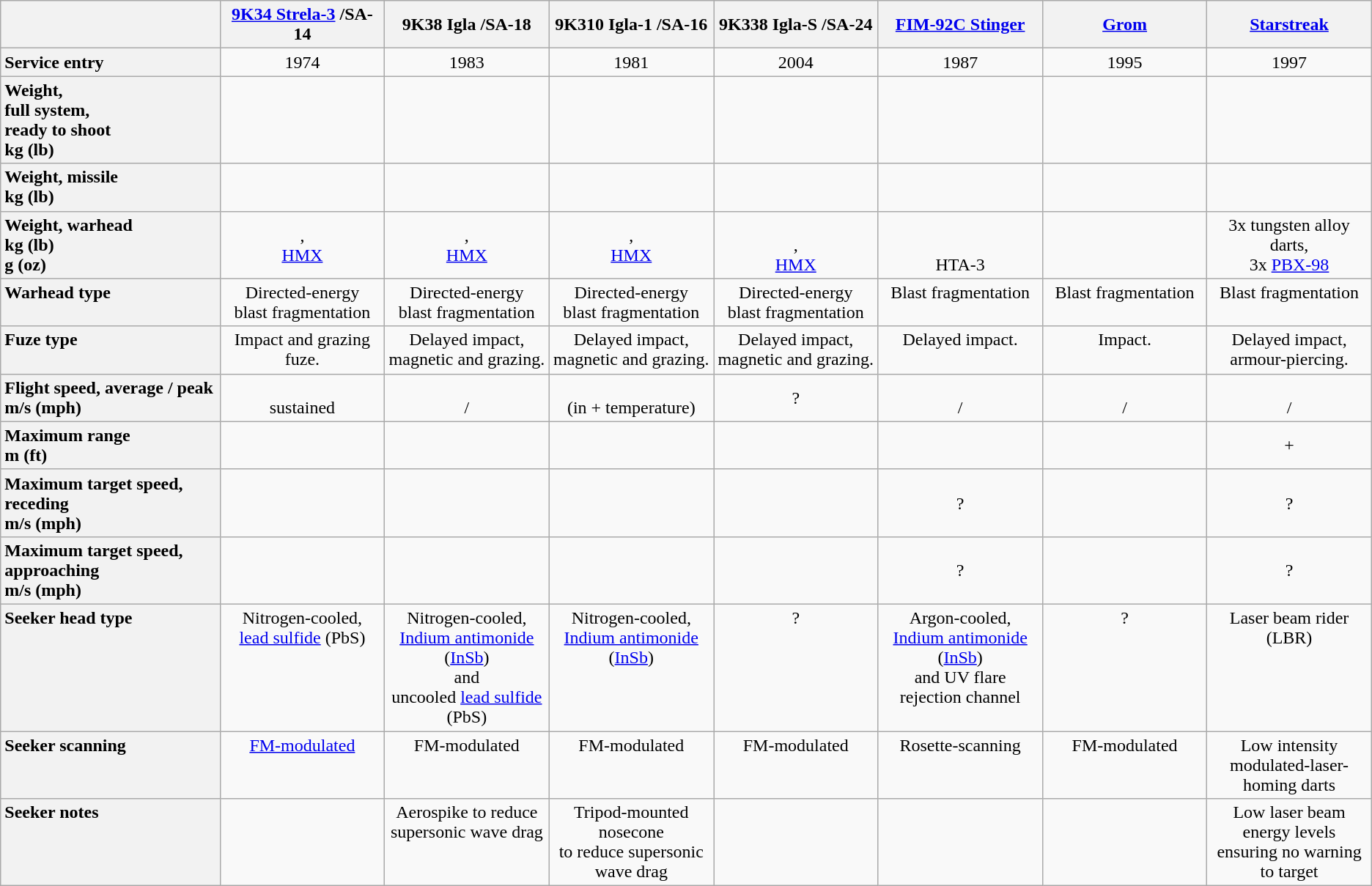<table class="wikitable" style="text-align:center;">
<tr>
<th></th>
<th style="width: 12%;"><a href='#'>9K34 Strela-3</a> /SA-14</th>
<th style="width: 12%;">9K38 Igla /SA-18</th>
<th style="width: 12%;">9K310 Igla-1 /SA-16</th>
<th style="width: 12%;">9K338 Igla-S /SA-24</th>
<th style="width: 12%;"><a href='#'>FIM-92C Stinger</a></th>
<th style="width: 12%;"><a href='#'>Grom</a><br></th>
<th style="width: 12%;"><a href='#'>Starstreak</a><br></th>
</tr>
<tr>
<th style="text-align:left;">Service entry</th>
<td>1974</td>
<td>1983</td>
<td>1981</td>
<td>2004</td>
<td>1987</td>
<td>1995</td>
<td>1997</td>
</tr>
<tr>
<th style="text-align:left;">Weight, <br>full system, <br>ready to shoot <br>kg (lb)</th>
<td></td>
<td></td>
<td></td>
<td></td>
<td></td>
<td></td>
<td></td>
</tr>
<tr>
<th style="text-align:left;">Weight, missile <br>kg (lb)</th>
<td></td>
<td></td>
<td></td>
<td></td>
<td></td>
<td></td>
<td></td>
</tr>
<tr>
<th style="text-align:left;">Weight, warhead <br> kg (lb)<br> g (oz)</th>
<td>,<br> <a href='#'>HMX</a></td>
<td>,<br> <a href='#'>HMX</a></td>
<td>,<br> <a href='#'>HMX</a></td>
<td><br>,<br> <a href='#'>HMX</a></td>
<td><br>
<br>
HTA-3</td>
<td><br></td>
<td>3x  tungsten alloy darts,<br>3x  <a href='#'>PBX-98</a></td>
</tr>
<tr style="vertical-align: top;">
<th style="text-align:left;">Warhead type</th>
<td>Directed-energy <br> blast fragmentation</td>
<td>Directed-energy <br> blast fragmentation</td>
<td>Directed-energy <br> blast fragmentation</td>
<td>Directed-energy <br> blast fragmentation</td>
<td>Blast fragmentation</td>
<td>Blast fragmentation</td>
<td>Blast fragmentation</td>
</tr>
<tr style="vertical-align: top;">
<th style="text-align:left;">Fuze type</th>
<td>Impact and grazing fuze.</td>
<td>Delayed impact, <br>magnetic and grazing.</td>
<td>Delayed impact, <br>magnetic and grazing.</td>
<td>Delayed impact, <br>magnetic and grazing.</td>
<td>Delayed impact.</td>
<td>Impact.</td>
<td>Delayed impact, armour-piercing.</td>
</tr>
<tr>
<th style="text-align:left;">Flight speed, average / peak <br>m/s (mph)</th>
<td> <br>sustained</td>
<td> <br>/ </td>
<td><br>(in + temperature)</td>
<td>?</td>
<td> <br>/ </td>
<td> <br>/ </td>
<td> <br>/ </td>
</tr>
<tr>
<th style="text-align:left;">Maximum range <br> m (ft)</th>
<td></td>
<td></td>
<td></td>
<td></td>
<td></td>
<td></td>
<td>+</td>
</tr>
<tr>
<th style="text-align:left;">Maximum target speed, receding <br>m/s (mph)</th>
<td></td>
<td></td>
<td></td>
<td></td>
<td>?</td>
<td></td>
<td>?</td>
</tr>
<tr>
<th style="text-align:left;">Maximum target speed, approaching <br>m/s (mph)</th>
<td></td>
<td></td>
<td></td>
<td></td>
<td>?</td>
<td></td>
<td>?</td>
</tr>
<tr style="vertical-align: top;">
<th style="text-align:left;">Seeker head type</th>
<td>Nitrogen-cooled, <br> <a href='#'>lead sulfide</a> (PbS)</td>
<td>Nitrogen-cooled, <br> <a href='#'>Indium antimonide</a> (<a href='#'>InSb</a>) <br> and <br> uncooled <a href='#'>lead sulfide</a> (PbS)</td>
<td>Nitrogen-cooled, <br> <a href='#'>Indium antimonide</a> (<a href='#'>InSb</a>)</td>
<td>?</td>
<td>Argon-cooled, <br> <a href='#'>Indium antimonide</a> (<a href='#'>InSb</a>) <br> and UV flare rejection channel</td>
<td>?</td>
<td>Laser beam rider (LBR)</td>
</tr>
<tr style="vertical-align: top;">
<th style="text-align:left;">Seeker scanning</th>
<td><a href='#'>FM-modulated</a></td>
<td>FM-modulated</td>
<td>FM-modulated</td>
<td>FM-modulated</td>
<td>Rosette-scanning</td>
<td>FM-modulated</td>
<td>Low intensity modulated-laser-homing darts</td>
</tr>
<tr style="vertical-align: top;">
<th style="text-align:left;">Seeker notes</th>
<td></td>
<td>Aerospike to reduce <br> supersonic wave drag</td>
<td>Tripod-mounted nosecone <br> to reduce supersonic wave drag</td>
<td></td>
<td></td>
<td></td>
<td>Low laser beam energy levels ensuring no warning to target</td>
</tr>
</table>
